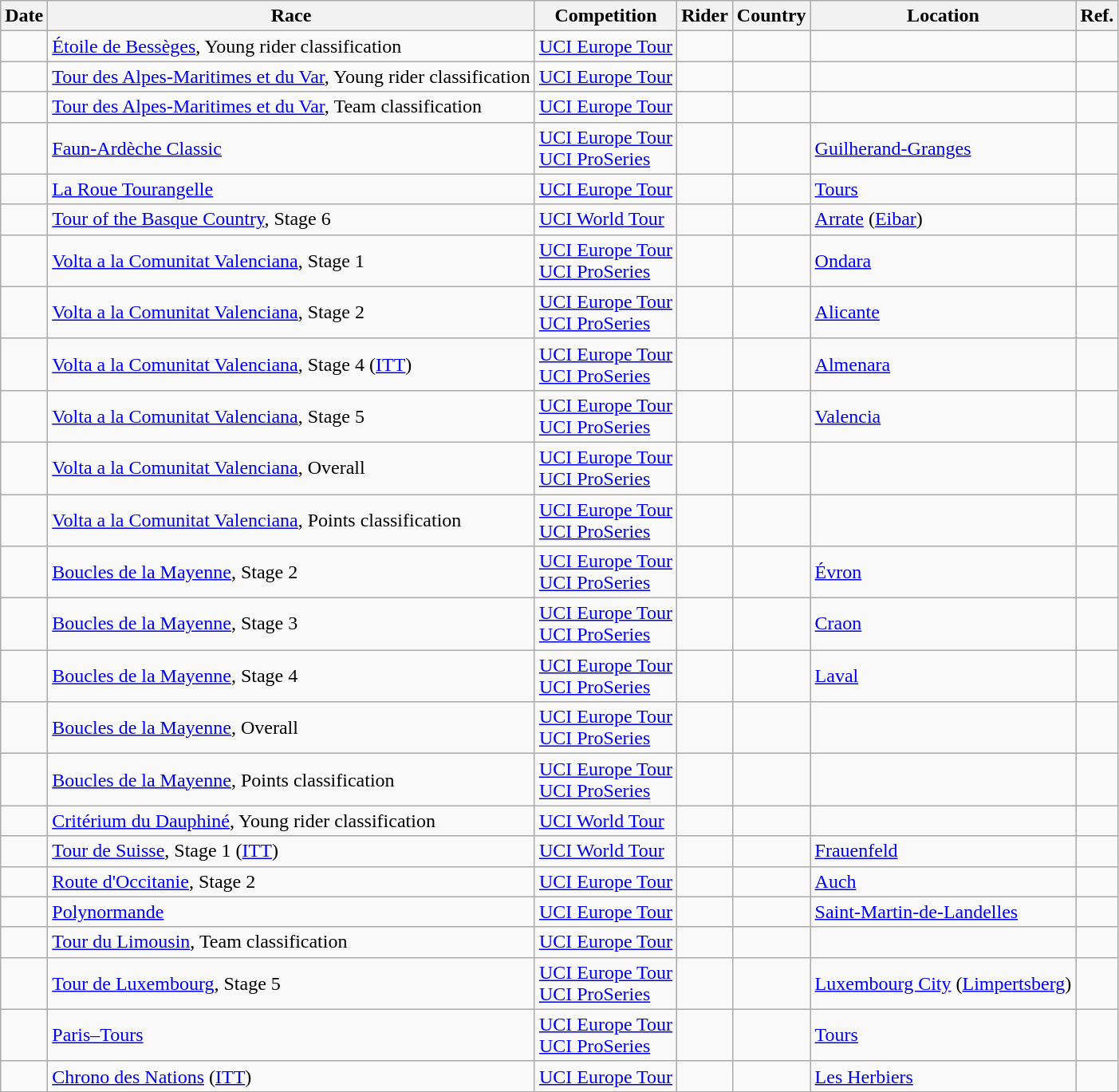<table class="wikitable sortable">
<tr>
<th>Date</th>
<th>Race</th>
<th>Competition</th>
<th>Rider</th>
<th>Country</th>
<th>Location</th>
<th class="unsortable">Ref.</th>
</tr>
<tr>
<td></td>
<td><a href='#'>Étoile de Bessèges</a>, Young rider classification</td>
<td><a href='#'>UCI Europe Tour</a></td>
<td></td>
<td></td>
<td></td>
<td align="center"></td>
</tr>
<tr>
<td></td>
<td><a href='#'>Tour des Alpes-Maritimes et du Var</a>, Young rider classification</td>
<td><a href='#'>UCI Europe Tour</a></td>
<td></td>
<td></td>
<td></td>
<td align="center"></td>
</tr>
<tr>
<td></td>
<td><a href='#'>Tour des Alpes-Maritimes et du Var</a>, Team classification</td>
<td><a href='#'>UCI Europe Tour</a></td>
<td align="center"></td>
<td></td>
<td></td>
<td align="center"></td>
</tr>
<tr>
<td></td>
<td><a href='#'>Faun-Ardèche Classic</a></td>
<td><a href='#'>UCI Europe Tour</a> <br> <a href='#'>UCI ProSeries</a></td>
<td></td>
<td></td>
<td><a href='#'>Guilherand-Granges</a></td>
<td align="center"></td>
</tr>
<tr>
<td></td>
<td><a href='#'>La Roue Tourangelle</a></td>
<td><a href='#'>UCI Europe Tour</a></td>
<td></td>
<td></td>
<td><a href='#'>Tours</a></td>
<td align="center"></td>
</tr>
<tr>
<td></td>
<td><a href='#'>Tour of the Basque Country</a>, Stage 6</td>
<td><a href='#'>UCI World Tour</a></td>
<td></td>
<td></td>
<td><a href='#'>Arrate</a> (<a href='#'>Eibar</a>)</td>
<td align="center"></td>
</tr>
<tr>
<td></td>
<td><a href='#'>Volta a la Comunitat Valenciana</a>, Stage 1</td>
<td><a href='#'>UCI Europe Tour</a> <br> <a href='#'>UCI ProSeries</a></td>
<td></td>
<td></td>
<td><a href='#'>Ondara</a></td>
<td align="center"></td>
</tr>
<tr>
<td></td>
<td><a href='#'>Volta a la Comunitat Valenciana</a>, Stage 2</td>
<td><a href='#'>UCI Europe Tour</a> <br> <a href='#'>UCI ProSeries</a></td>
<td></td>
<td></td>
<td><a href='#'>Alicante</a></td>
<td align="center"></td>
</tr>
<tr>
<td></td>
<td><a href='#'>Volta a la Comunitat Valenciana</a>, Stage 4 (<a href='#'>ITT</a>)</td>
<td><a href='#'>UCI Europe Tour</a> <br> <a href='#'>UCI ProSeries</a></td>
<td></td>
<td></td>
<td><a href='#'>Almenara</a></td>
<td align="center"></td>
</tr>
<tr>
<td></td>
<td><a href='#'>Volta a la Comunitat Valenciana</a>, Stage 5</td>
<td><a href='#'>UCI Europe Tour</a> <br> <a href='#'>UCI ProSeries</a></td>
<td></td>
<td></td>
<td><a href='#'>Valencia</a></td>
<td align="center"></td>
</tr>
<tr>
<td></td>
<td><a href='#'>Volta a la Comunitat Valenciana</a>, Overall</td>
<td><a href='#'>UCI Europe Tour</a> <br> <a href='#'>UCI ProSeries</a></td>
<td></td>
<td></td>
<td></td>
<td align="center"></td>
</tr>
<tr>
<td></td>
<td><a href='#'>Volta a la Comunitat Valenciana</a>, Points classification</td>
<td><a href='#'>UCI Europe Tour</a> <br> <a href='#'>UCI ProSeries</a></td>
<td></td>
<td></td>
<td></td>
<td align="center"></td>
</tr>
<tr>
<td></td>
<td><a href='#'>Boucles de la Mayenne</a>, Stage 2</td>
<td><a href='#'>UCI Europe Tour</a> <br> <a href='#'>UCI ProSeries</a></td>
<td></td>
<td></td>
<td><a href='#'>Évron</a></td>
<td align="center"></td>
</tr>
<tr>
<td></td>
<td><a href='#'>Boucles de la Mayenne</a>, Stage 3</td>
<td><a href='#'>UCI Europe Tour</a> <br> <a href='#'>UCI ProSeries</a></td>
<td></td>
<td></td>
<td><a href='#'>Craon</a></td>
<td align="center"></td>
</tr>
<tr>
<td></td>
<td><a href='#'>Boucles de la Mayenne</a>, Stage 4</td>
<td><a href='#'>UCI Europe Tour</a> <br> <a href='#'>UCI ProSeries</a></td>
<td></td>
<td></td>
<td><a href='#'>Laval</a></td>
<td align="center"></td>
</tr>
<tr>
<td></td>
<td><a href='#'>Boucles de la Mayenne</a>, Overall</td>
<td><a href='#'>UCI Europe Tour</a> <br> <a href='#'>UCI ProSeries</a></td>
<td></td>
<td></td>
<td></td>
<td align="center"></td>
</tr>
<tr>
<td></td>
<td><a href='#'>Boucles de la Mayenne</a>, Points classification</td>
<td><a href='#'>UCI Europe Tour</a> <br> <a href='#'>UCI ProSeries</a></td>
<td></td>
<td></td>
<td></td>
<td align="center"></td>
</tr>
<tr>
<td></td>
<td><a href='#'>Critérium du Dauphiné</a>, Young rider classification</td>
<td><a href='#'>UCI World Tour</a></td>
<td></td>
<td></td>
<td></td>
<td align="center"></td>
</tr>
<tr>
<td></td>
<td><a href='#'>Tour de Suisse</a>, Stage 1 (<a href='#'>ITT</a>)</td>
<td><a href='#'>UCI World Tour</a></td>
<td></td>
<td></td>
<td><a href='#'>Frauenfeld</a></td>
<td align="center"></td>
</tr>
<tr>
<td></td>
<td><a href='#'>Route d'Occitanie</a>, Stage 2</td>
<td><a href='#'>UCI Europe Tour</a></td>
<td></td>
<td></td>
<td><a href='#'>Auch</a></td>
<td align="center"></td>
</tr>
<tr>
<td></td>
<td><a href='#'>Polynormande</a></td>
<td><a href='#'>UCI Europe Tour</a></td>
<td></td>
<td></td>
<td><a href='#'>Saint-Martin-de-Landelles</a></td>
<td align="center"></td>
</tr>
<tr>
<td></td>
<td><a href='#'>Tour du Limousin</a>, Team classification</td>
<td><a href='#'>UCI Europe Tour</a></td>
<td align="center"></td>
<td></td>
<td></td>
<td align="center"></td>
</tr>
<tr>
<td></td>
<td><a href='#'>Tour de Luxembourg</a>, Stage 5</td>
<td><a href='#'>UCI Europe Tour</a> <br> <a href='#'>UCI ProSeries</a></td>
<td></td>
<td></td>
<td><a href='#'>Luxembourg City</a> (<a href='#'>Limpertsberg</a>)</td>
<td align="center"></td>
</tr>
<tr>
<td></td>
<td><a href='#'>Paris–Tours</a></td>
<td><a href='#'>UCI Europe Tour</a> <br> <a href='#'>UCI ProSeries</a></td>
<td></td>
<td></td>
<td><a href='#'>Tours</a></td>
<td align="center"></td>
</tr>
<tr>
<td></td>
<td><a href='#'>Chrono des Nations</a> (<a href='#'>ITT</a>)</td>
<td><a href='#'>UCI Europe Tour</a></td>
<td></td>
<td></td>
<td><a href='#'>Les Herbiers</a></td>
<td align="center"></td>
</tr>
</table>
